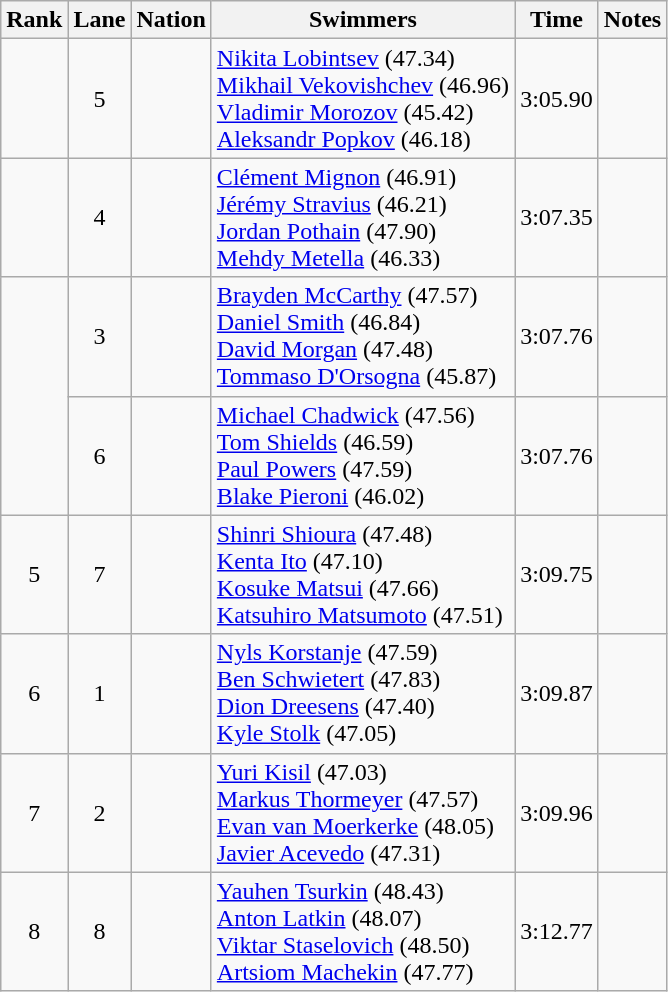<table class="wikitable sortable" style="text-align:center">
<tr>
<th>Rank</th>
<th>Lane</th>
<th>Nation</th>
<th>Swimmers</th>
<th>Time</th>
<th>Notes</th>
</tr>
<tr>
<td></td>
<td>5</td>
<td align=left></td>
<td align=left><a href='#'>Nikita Lobintsev</a> (47.34) <br> <a href='#'>Mikhail Vekovishchev</a> (46.96) <br> <a href='#'>Vladimir Morozov</a> (45.42) <br> <a href='#'>Aleksandr Popkov</a> (46.18)</td>
<td>3:05.90</td>
<td></td>
</tr>
<tr>
<td></td>
<td>4</td>
<td align=left></td>
<td align=left><a href='#'>Clément Mignon</a> (46.91) <br> <a href='#'>Jérémy Stravius</a> (46.21) <br> <a href='#'>Jordan Pothain</a> (47.90) <br> <a href='#'>Mehdy Metella</a> (46.33)</td>
<td>3:07.35</td>
<td></td>
</tr>
<tr>
<td rowspan=2></td>
<td>3</td>
<td align=left></td>
<td align=left><a href='#'>Brayden McCarthy</a> (47.57) <br> <a href='#'>Daniel Smith</a> (46.84) <br> <a href='#'>David Morgan</a> (47.48) <br> <a href='#'>Tommaso D'Orsogna</a> (45.87)</td>
<td>3:07.76</td>
<td></td>
</tr>
<tr>
<td>6</td>
<td align=left></td>
<td align=left><a href='#'>Michael Chadwick</a> (47.56) <br> <a href='#'>Tom Shields</a> (46.59) <br> <a href='#'>Paul Powers</a> (47.59) <br> <a href='#'>Blake Pieroni</a> (46.02)</td>
<td>3:07.76</td>
<td></td>
</tr>
<tr>
<td>5</td>
<td>7</td>
<td align=left></td>
<td align=left><a href='#'>Shinri Shioura</a> (47.48) <br> <a href='#'>Kenta Ito</a> (47.10) <br> <a href='#'>Kosuke Matsui</a> (47.66) <br> <a href='#'>Katsuhiro Matsumoto</a> (47.51)</td>
<td>3:09.75</td>
<td></td>
</tr>
<tr>
<td>6</td>
<td>1</td>
<td align=left></td>
<td align=left><a href='#'>Nyls Korstanje</a> (47.59) <br> <a href='#'>Ben Schwietert</a> (47.83) <br> <a href='#'>Dion Dreesens</a> (47.40) <br> <a href='#'>Kyle Stolk</a> (47.05)</td>
<td>3:09.87</td>
<td></td>
</tr>
<tr>
<td>7</td>
<td>2</td>
<td align=left></td>
<td align=left><a href='#'>Yuri Kisil</a> (47.03) <br> <a href='#'>Markus Thormeyer</a> (47.57) <br> <a href='#'>Evan van Moerkerke</a> (48.05) <br> <a href='#'>Javier Acevedo</a> (47.31)</td>
<td>3:09.96</td>
<td></td>
</tr>
<tr>
<td>8</td>
<td>8</td>
<td align=left></td>
<td align=left><a href='#'>Yauhen Tsurkin</a> (48.43) <br> <a href='#'>Anton Latkin</a> (48.07) <br> <a href='#'>Viktar Staselovich</a> (48.50) <br> <a href='#'>Artsiom Machekin</a> (47.77)</td>
<td>3:12.77</td>
<td></td>
</tr>
</table>
